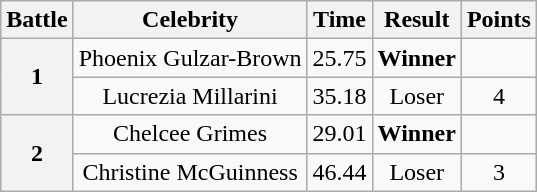<table class="wikitable plainrowheaders" style="text-align:center;">
<tr>
<th>Battle</th>
<th>Celebrity</th>
<th>Time</th>
<th>Result</th>
<th>Points</th>
</tr>
<tr>
<th rowspan=2>1</th>
<td>Phoenix Gulzar-Brown</td>
<td>25.75</td>
<td><strong>Winner</strong></td>
<td></td>
</tr>
<tr>
<td>Lucrezia Millarini</td>
<td>35.18</td>
<td>Loser</td>
<td>4</td>
</tr>
<tr>
<th rowspan=2>2</th>
<td>Chelcee Grimes</td>
<td>29.01</td>
<td><strong>Winner</strong></td>
<td></td>
</tr>
<tr>
<td>Christine McGuinness</td>
<td>46.44</td>
<td>Loser</td>
<td>3</td>
</tr>
</table>
